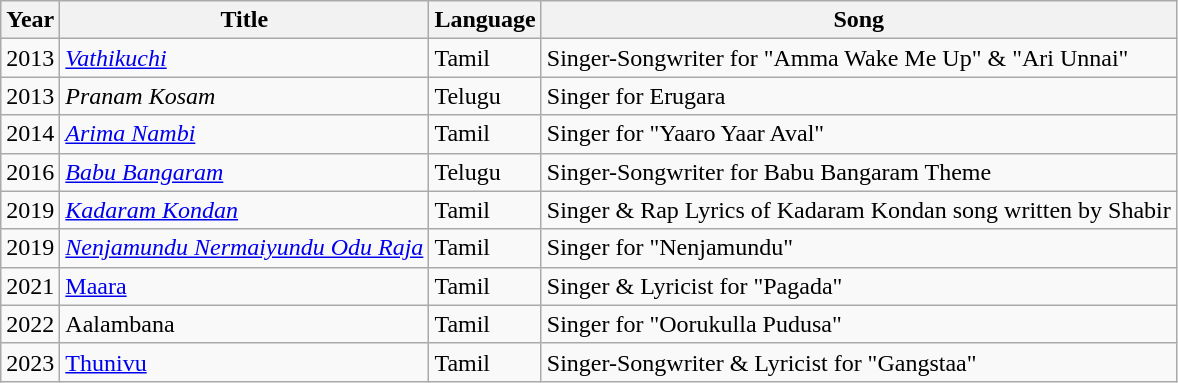<table class="wikitable">
<tr>
<th>Year</th>
<th>Title</th>
<th>Language</th>
<th>Song</th>
</tr>
<tr>
<td>2013</td>
<td><em><a href='#'>Vathikuchi</a></em></td>
<td>Tamil</td>
<td>Singer-Songwriter for "Amma Wake Me Up" & "Ari Unnai"</td>
</tr>
<tr>
<td>2013</td>
<td><em>Pranam Kosam</em></td>
<td>Telugu</td>
<td>Singer for Erugara</td>
</tr>
<tr>
<td>2014</td>
<td><em><a href='#'>Arima Nambi</a></em></td>
<td>Tamil</td>
<td>Singer for "Yaaro Yaar Aval"</td>
</tr>
<tr>
<td>2016</td>
<td><em><a href='#'>Babu Bangaram</a></em></td>
<td>Telugu</td>
<td>Singer-Songwriter for Babu Bangaram Theme</td>
</tr>
<tr>
<td>2019</td>
<td><em><a href='#'>Kadaram Kondan</a></em></td>
<td>Tamil</td>
<td>Singer & Rap Lyrics of Kadaram Kondan song written by Shabir</td>
</tr>
<tr>
<td>2019</td>
<td><em><a href='#'>Nenjamundu Nermaiyundu Odu Raja</a></em></td>
<td>Tamil</td>
<td>Singer for "Nenjamundu"</td>
</tr>
<tr>
<td>2021</td>
<td><a href='#'>Maara</a></td>
<td>Tamil</td>
<td>Singer & Lyricist for "Pagada"</td>
</tr>
<tr>
<td>2022</td>
<td>Aalambana</td>
<td>Tamil</td>
<td>Singer for "Oorukulla Pudusa"</td>
</tr>
<tr>
<td>2023</td>
<td><a href='#'>Thunivu</a></td>
<td>Tamil</td>
<td>Singer-Songwriter & Lyricist for "Gangstaa"</td>
</tr>
</table>
